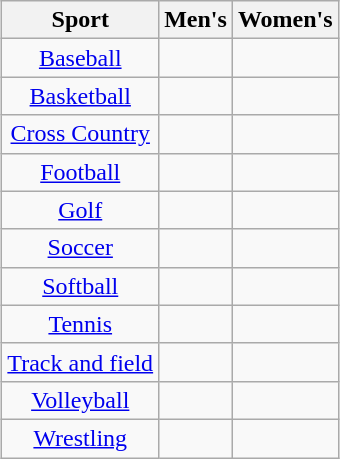<table class="wikitable" style="margin:auto; text-align:center">
<tr>
<th>Sport</th>
<th>Men's</th>
<th>Women's</th>
</tr>
<tr>
<td><a href='#'>Baseball</a></td>
<td></td>
<td></td>
</tr>
<tr>
<td><a href='#'>Basketball</a></td>
<td></td>
<td></td>
</tr>
<tr>
<td><a href='#'>Cross Country</a></td>
<td></td>
<td></td>
</tr>
<tr>
<td><a href='#'>Football</a></td>
<td></td>
<td></td>
</tr>
<tr>
<td><a href='#'>Golf</a></td>
<td></td>
<td></td>
</tr>
<tr>
<td><a href='#'>Soccer</a></td>
<td></td>
<td></td>
</tr>
<tr>
<td><a href='#'>Softball</a></td>
<td></td>
<td></td>
</tr>
<tr>
<td><a href='#'>Tennis</a></td>
<td></td>
<td></td>
</tr>
<tr>
<td><a href='#'>Track and field</a></td>
<td></td>
<td></td>
</tr>
<tr>
<td><a href='#'>Volleyball</a></td>
<td></td>
<td></td>
</tr>
<tr>
<td><a href='#'>Wrestling</a></td>
<td></td>
<td></td>
</tr>
</table>
